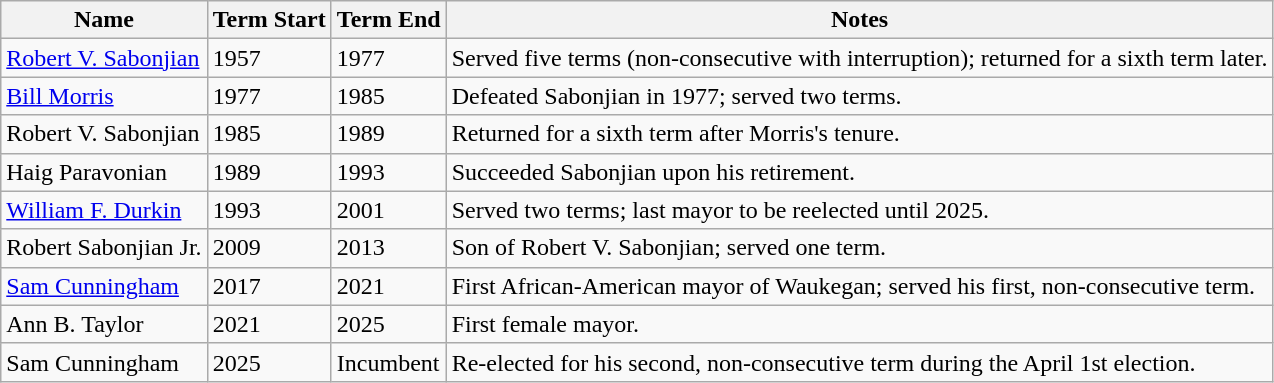<table class="wikitable">
<tr>
<th>Name</th>
<th>Term Start</th>
<th>Term End</th>
<th>Notes</th>
</tr>
<tr>
<td><a href='#'>Robert V. Sabonjian</a></td>
<td>1957</td>
<td>1977</td>
<td>Served five terms (non-consecutive with interruption); returned for a sixth term later.</td>
</tr>
<tr>
<td><a href='#'>Bill Morris</a></td>
<td>1977</td>
<td>1985</td>
<td>Defeated Sabonjian in 1977; served two terms.</td>
</tr>
<tr>
<td>Robert V. Sabonjian</td>
<td>1985</td>
<td>1989</td>
<td>Returned for a sixth term after Morris's tenure.</td>
</tr>
<tr>
<td>Haig Paravonian</td>
<td>1989</td>
<td>1993</td>
<td>Succeeded Sabonjian upon his retirement.</td>
</tr>
<tr>
<td><a href='#'>William F. Durkin</a></td>
<td>1993</td>
<td>2001</td>
<td>Served two terms; last mayor to be reelected until 2025.</td>
</tr>
<tr>
<td>Robert Sabonjian Jr.</td>
<td>2009</td>
<td>2013</td>
<td>Son of Robert V. Sabonjian; served one term.</td>
</tr>
<tr>
<td><a href='#'>Sam Cunningham</a></td>
<td>2017</td>
<td>2021</td>
<td>First African-American mayor of Waukegan; served his first, non-consecutive term.</td>
</tr>
<tr>
<td>Ann B. Taylor</td>
<td>2021</td>
<td>2025</td>
<td>First female mayor.</td>
</tr>
<tr>
<td>Sam Cunningham</td>
<td>2025</td>
<td>Incumbent</td>
<td>Re-elected for his second, non-consecutive term during the April 1st election.</td>
</tr>
</table>
